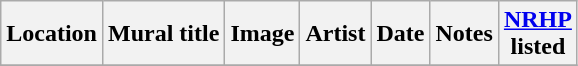<table class="wikitable sortable">
<tr>
<th>Location</th>
<th>Mural title</th>
<th>Image</th>
<th>Artist</th>
<th>Date</th>
<th>Notes</th>
<th><a href='#'>NRHP</a><br>listed</th>
</tr>
<tr>
</tr>
</table>
